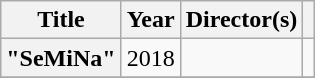<table class="wikitable plainrowheaders" style="text-align:center">
<tr>
<th scope="col">Title</th>
<th scope="col">Year</th>
<th scope="col">Director(s)</th>
<th scope="col"></th>
</tr>
<tr>
<th scope="row">"SeMiNa"</th>
<td>2018</td>
<td></td>
<td></td>
</tr>
<tr>
</tr>
</table>
